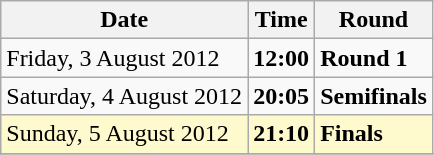<table class="wikitable">
<tr>
<th>Date</th>
<th>Time</th>
<th>Round</th>
</tr>
<tr>
<td>Friday, 3 August 2012</td>
<td><strong>12:00</strong></td>
<td><strong>Round 1</strong></td>
</tr>
<tr>
<td>Saturday, 4 August 2012</td>
<td><strong>20:05</strong></td>
<td><strong>Semifinals</strong></td>
</tr>
<tr>
<td style=background:lemonchiffon>Sunday, 5 August 2012</td>
<td style=background:lemonchiffon><strong>21:10</strong></td>
<td style=background:lemonchiffon><strong>Finals</strong></td>
</tr>
<tr>
</tr>
</table>
